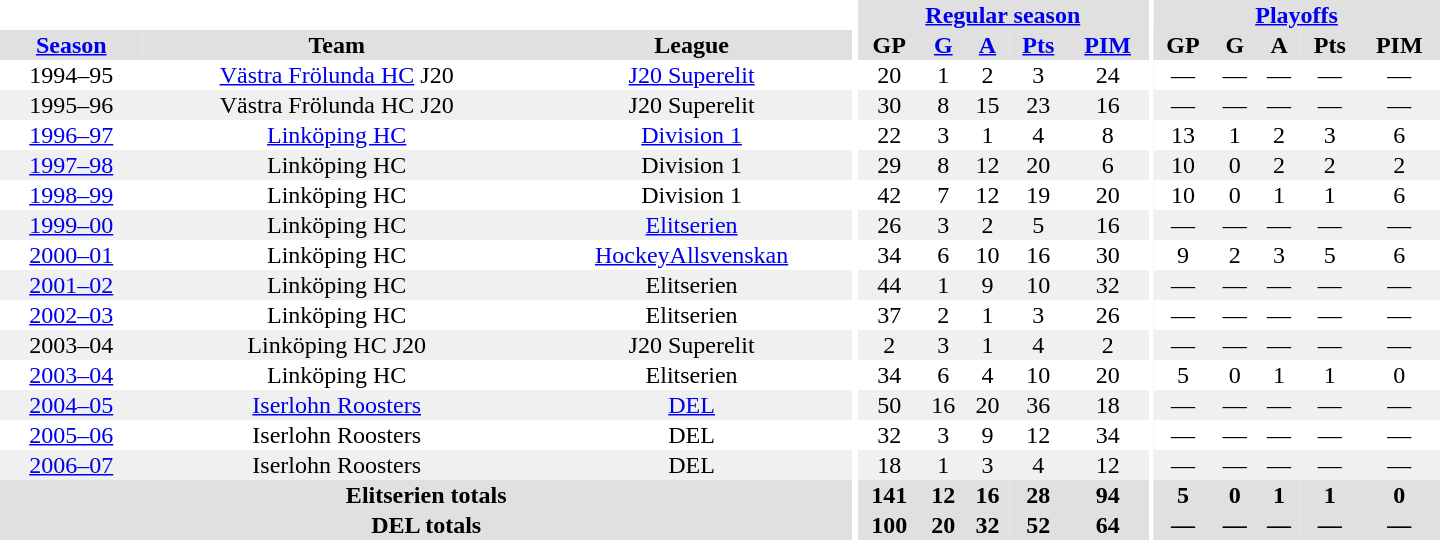<table border="0" cellpadding="1" cellspacing="0" style="text-align:center; width:60em">
<tr bgcolor="#e0e0e0">
<th colspan="3" bgcolor="#ffffff"></th>
<th rowspan="99" bgcolor="#ffffff"></th>
<th colspan="5"><a href='#'>Regular season</a></th>
<th rowspan="99" bgcolor="#ffffff"></th>
<th colspan="5"><a href='#'>Playoffs</a></th>
</tr>
<tr bgcolor="#e0e0e0">
<th><a href='#'>Season</a></th>
<th>Team</th>
<th>League</th>
<th>GP</th>
<th><a href='#'>G</a></th>
<th><a href='#'>A</a></th>
<th><a href='#'>Pts</a></th>
<th><a href='#'>PIM</a></th>
<th>GP</th>
<th>G</th>
<th>A</th>
<th>Pts</th>
<th>PIM</th>
</tr>
<tr>
<td>1994–95</td>
<td><a href='#'>Västra Frölunda HC</a> J20</td>
<td><a href='#'>J20 Superelit</a></td>
<td>20</td>
<td>1</td>
<td>2</td>
<td>3</td>
<td>24</td>
<td>—</td>
<td>—</td>
<td>—</td>
<td>—</td>
<td>—</td>
</tr>
<tr bgcolor="#f0f0f0">
<td>1995–96</td>
<td>Västra Frölunda HC J20</td>
<td>J20 Superelit</td>
<td>30</td>
<td>8</td>
<td>15</td>
<td>23</td>
<td>16</td>
<td>—</td>
<td>—</td>
<td>—</td>
<td>—</td>
<td>—</td>
</tr>
<tr>
<td><a href='#'>1996–97</a></td>
<td><a href='#'>Linköping HC</a></td>
<td><a href='#'>Division 1</a></td>
<td>22</td>
<td>3</td>
<td>1</td>
<td>4</td>
<td>8</td>
<td>13</td>
<td>1</td>
<td>2</td>
<td>3</td>
<td>6</td>
</tr>
<tr bgcolor="#f0f0f0">
<td><a href='#'>1997–98</a></td>
<td>Linköping HC</td>
<td>Division 1</td>
<td>29</td>
<td>8</td>
<td>12</td>
<td>20</td>
<td>6</td>
<td>10</td>
<td>0</td>
<td>2</td>
<td>2</td>
<td>2</td>
</tr>
<tr>
<td><a href='#'>1998–99</a></td>
<td>Linköping HC</td>
<td>Division 1</td>
<td>42</td>
<td>7</td>
<td>12</td>
<td>19</td>
<td>20</td>
<td>10</td>
<td>0</td>
<td>1</td>
<td>1</td>
<td>6</td>
</tr>
<tr bgcolor="#f0f0f0">
<td><a href='#'>1999–00</a></td>
<td>Linköping HC</td>
<td><a href='#'>Elitserien</a></td>
<td>26</td>
<td>3</td>
<td>2</td>
<td>5</td>
<td>16</td>
<td>—</td>
<td>—</td>
<td>—</td>
<td>—</td>
<td>—</td>
</tr>
<tr>
<td><a href='#'>2000–01</a></td>
<td>Linköping HC</td>
<td><a href='#'>HockeyAllsvenskan</a></td>
<td>34</td>
<td>6</td>
<td>10</td>
<td>16</td>
<td>30</td>
<td>9</td>
<td>2</td>
<td>3</td>
<td>5</td>
<td>6</td>
</tr>
<tr bgcolor="#f0f0f0">
<td><a href='#'>2001–02</a></td>
<td>Linköping HC</td>
<td>Elitserien</td>
<td>44</td>
<td>1</td>
<td>9</td>
<td>10</td>
<td>32</td>
<td>—</td>
<td>—</td>
<td>—</td>
<td>—</td>
<td>—</td>
</tr>
<tr>
<td><a href='#'>2002–03</a></td>
<td>Linköping HC</td>
<td>Elitserien</td>
<td>37</td>
<td>2</td>
<td>1</td>
<td>3</td>
<td>26</td>
<td>—</td>
<td>—</td>
<td>—</td>
<td>—</td>
<td>—</td>
</tr>
<tr bgcolor="#f0f0f0">
<td>2003–04</td>
<td>Linköping HC J20</td>
<td>J20 Superelit</td>
<td>2</td>
<td>3</td>
<td>1</td>
<td>4</td>
<td>2</td>
<td>—</td>
<td>—</td>
<td>—</td>
<td>—</td>
<td>—</td>
</tr>
<tr>
<td><a href='#'>2003–04</a></td>
<td>Linköping HC</td>
<td>Elitserien</td>
<td>34</td>
<td>6</td>
<td>4</td>
<td>10</td>
<td>20</td>
<td>5</td>
<td>0</td>
<td>1</td>
<td>1</td>
<td>0</td>
</tr>
<tr bgcolor="#f0f0f0">
<td><a href='#'>2004–05</a></td>
<td><a href='#'>Iserlohn Roosters</a></td>
<td><a href='#'>DEL</a></td>
<td>50</td>
<td>16</td>
<td>20</td>
<td>36</td>
<td>18</td>
<td>—</td>
<td>—</td>
<td>—</td>
<td>—</td>
<td>—</td>
</tr>
<tr>
<td><a href='#'>2005–06</a></td>
<td>Iserlohn Roosters</td>
<td>DEL</td>
<td>32</td>
<td>3</td>
<td>9</td>
<td>12</td>
<td>34</td>
<td>—</td>
<td>—</td>
<td>—</td>
<td>—</td>
<td>—</td>
</tr>
<tr bgcolor="#f0f0f0">
<td><a href='#'>2006–07</a></td>
<td>Iserlohn Roosters</td>
<td>DEL</td>
<td>18</td>
<td>1</td>
<td>3</td>
<td>4</td>
<td>12</td>
<td>—</td>
<td>—</td>
<td>—</td>
<td>—</td>
<td>—</td>
</tr>
<tr>
</tr>
<tr ALIGN="center" bgcolor="#e0e0e0">
<th colspan="3">Elitserien totals</th>
<th ALIGN="center">141</th>
<th ALIGN="center">12</th>
<th ALIGN="center">16</th>
<th ALIGN="center">28</th>
<th ALIGN="center">94</th>
<th ALIGN="center">5</th>
<th ALIGN="center">0</th>
<th ALIGN="center">1</th>
<th ALIGN="center">1</th>
<th ALIGN="center">0</th>
</tr>
<tr>
</tr>
<tr ALIGN="center" bgcolor="#e0e0e0">
<th colspan="3">DEL totals</th>
<th ALIGN="center">100</th>
<th ALIGN="center">20</th>
<th ALIGN="center">32</th>
<th ALIGN="center">52</th>
<th ALIGN="center">64</th>
<th ALIGN="center">—</th>
<th ALIGN="center">—</th>
<th ALIGN="center">—</th>
<th ALIGN="center">—</th>
<th ALIGN="center">—</th>
</tr>
</table>
